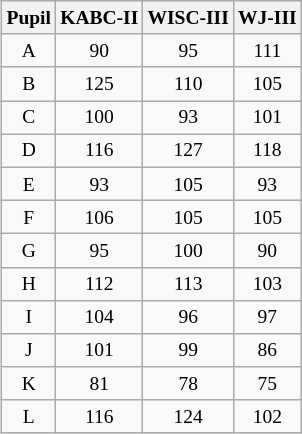<table class="wikitable sortable" style="font-size:small; float:right; text-align:center; margin:0 0 0.5em 1em" summary="Sortable table showing actual I.Q. scores of twelve students on three different I.Q. tests, with students identified by pseudonyms in cited data source.">
<tr>
<th class="unsortable">Pupil</th>
<th>KABC-II</th>
<th>WISC-III</th>
<th>WJ-III</th>
</tr>
<tr>
<td>A</td>
<td>90</td>
<td>95</td>
<td>111</td>
</tr>
<tr>
<td>B</td>
<td>125</td>
<td>110</td>
<td>105</td>
</tr>
<tr>
<td>C</td>
<td>100</td>
<td>93</td>
<td>101</td>
</tr>
<tr>
<td>D</td>
<td>116</td>
<td>127</td>
<td>118</td>
</tr>
<tr>
<td>E</td>
<td>93</td>
<td>105</td>
<td>93</td>
</tr>
<tr>
<td>F</td>
<td>106</td>
<td>105</td>
<td>105</td>
</tr>
<tr>
<td>G</td>
<td>95</td>
<td>100</td>
<td>90</td>
</tr>
<tr>
<td>H</td>
<td>112</td>
<td>113</td>
<td>103</td>
</tr>
<tr>
<td>I</td>
<td>104</td>
<td>96</td>
<td>97</td>
</tr>
<tr>
<td>J</td>
<td>101</td>
<td>99</td>
<td>86</td>
</tr>
<tr>
<td>K</td>
<td>81</td>
<td>78</td>
<td>75</td>
</tr>
<tr>
<td>L</td>
<td>116</td>
<td>124</td>
<td>102</td>
</tr>
</table>
